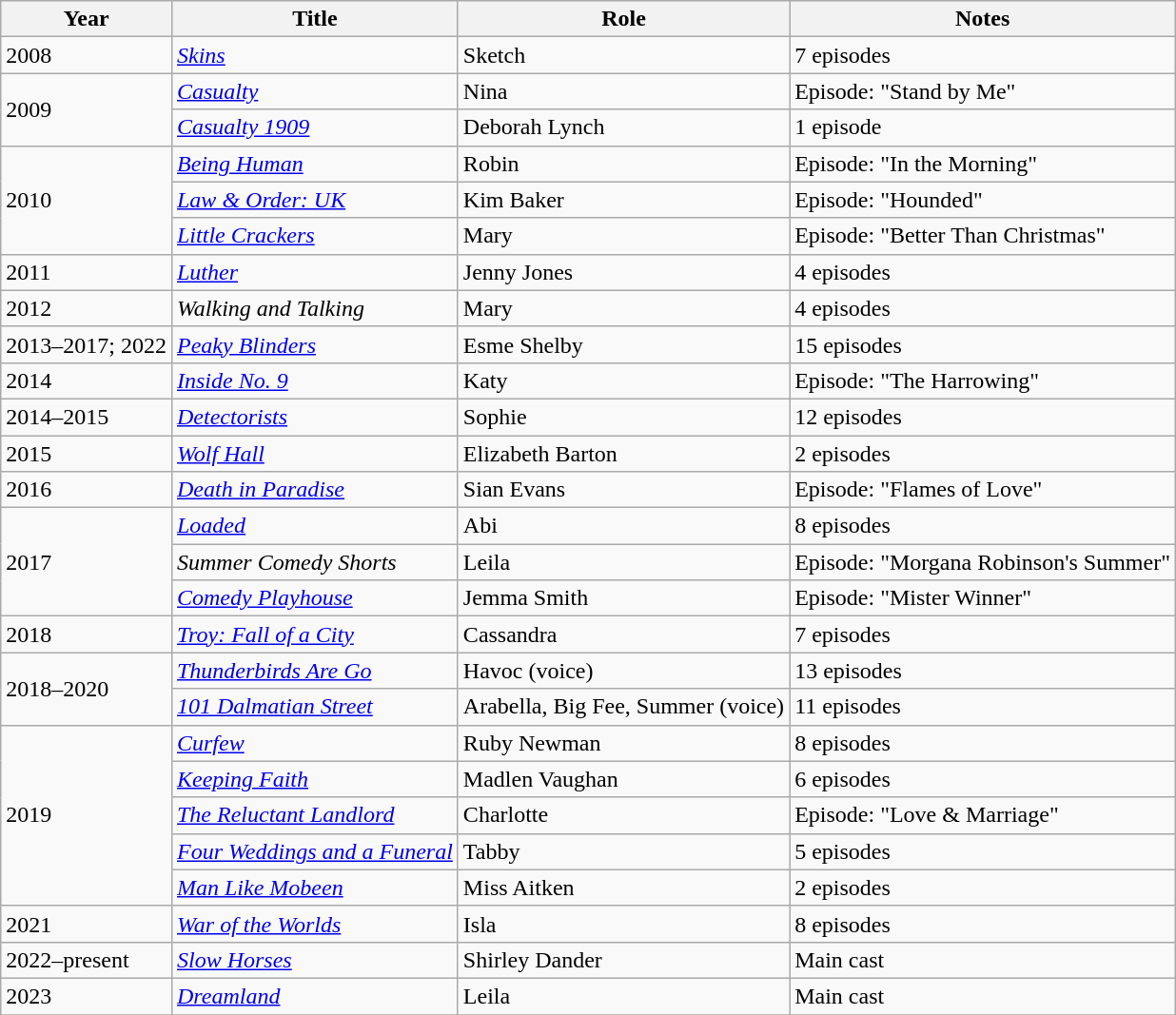<table class="wikitable sortable">
<tr>
<th>Year</th>
<th>Title</th>
<th>Role</th>
<th class="unsortable">Notes</th>
</tr>
<tr>
<td>2008</td>
<td><em><a href='#'>Skins</a></em></td>
<td>Sketch</td>
<td>7 episodes</td>
</tr>
<tr>
<td rowspan="2">2009</td>
<td><em><a href='#'>Casualty</a></em></td>
<td>Nina</td>
<td>Episode: "Stand by Me"</td>
</tr>
<tr>
<td><em><a href='#'>Casualty 1909</a></em></td>
<td>Deborah Lynch</td>
<td>1 episode</td>
</tr>
<tr>
<td rowspan="3">2010</td>
<td><em><a href='#'>Being Human</a></em></td>
<td>Robin</td>
<td>Episode: "In the Morning"</td>
</tr>
<tr>
<td><em><a href='#'>Law & Order: UK</a></em></td>
<td>Kim Baker</td>
<td>Episode: "Hounded"</td>
</tr>
<tr>
<td><em><a href='#'>Little Crackers</a></em></td>
<td>Mary</td>
<td>Episode: "Better Than Christmas"</td>
</tr>
<tr>
<td>2011</td>
<td><em><a href='#'>Luther</a></em></td>
<td>Jenny Jones</td>
<td>4 episodes</td>
</tr>
<tr>
<td>2012</td>
<td><em>Walking and Talking</em></td>
<td>Mary</td>
<td>4 episodes</td>
</tr>
<tr>
<td>2013–2017; 2022</td>
<td><em><a href='#'>Peaky Blinders</a></em></td>
<td>Esme Shelby</td>
<td>15 episodes</td>
</tr>
<tr>
<td>2014</td>
<td><em><a href='#'>Inside No. 9</a></em></td>
<td>Katy</td>
<td>Episode: "The Harrowing"</td>
</tr>
<tr>
<td>2014–2015</td>
<td><em><a href='#'>Detectorists</a></em></td>
<td>Sophie</td>
<td>12 episodes</td>
</tr>
<tr>
<td>2015</td>
<td><em><a href='#'>Wolf Hall</a></em></td>
<td>Elizabeth Barton</td>
<td>2 episodes</td>
</tr>
<tr>
<td>2016</td>
<td><em><a href='#'>Death in Paradise</a></em></td>
<td>Sian Evans</td>
<td>Episode: "Flames of Love"</td>
</tr>
<tr>
<td rowspan="3">2017</td>
<td><em><a href='#'>Loaded</a></em></td>
<td>Abi</td>
<td>8 episodes</td>
</tr>
<tr>
<td><em>Summer Comedy Shorts</em></td>
<td>Leila</td>
<td>Episode: "Morgana Robinson's Summer"</td>
</tr>
<tr>
<td><em><a href='#'>Comedy Playhouse</a></em></td>
<td>Jemma Smith</td>
<td>Episode: "Mister Winner"</td>
</tr>
<tr>
<td>2018</td>
<td><em><a href='#'>Troy: Fall of a City</a></em></td>
<td>Cassandra</td>
<td>7 episodes</td>
</tr>
<tr>
<td rowspan="2">2018–2020</td>
<td><em><a href='#'>Thunderbirds Are Go</a></em></td>
<td>Havoc (voice)</td>
<td>13 episodes</td>
</tr>
<tr>
<td><em><a href='#'>101 Dalmatian Street</a></em></td>
<td>Arabella, Big Fee, Summer (voice)</td>
<td>11 episodes</td>
</tr>
<tr>
<td rowspan="5">2019</td>
<td><em><a href='#'>Curfew</a></em></td>
<td>Ruby Newman</td>
<td>8 episodes</td>
</tr>
<tr>
<td><em><a href='#'>Keeping Faith</a></em></td>
<td>Madlen Vaughan</td>
<td>6 episodes</td>
</tr>
<tr>
<td><em><a href='#'>The Reluctant Landlord</a></em></td>
<td>Charlotte</td>
<td>Episode: "Love & Marriage"</td>
</tr>
<tr>
<td><em><a href='#'>Four Weddings and a Funeral</a></em></td>
<td>Tabby</td>
<td>5 episodes</td>
</tr>
<tr>
<td><em><a href='#'>Man Like Mobeen</a></em></td>
<td>Miss Aitken</td>
<td>2 episodes</td>
</tr>
<tr>
<td>2021</td>
<td><em><a href='#'>War of the Worlds</a></em></td>
<td>Isla</td>
<td>8 episodes</td>
</tr>
<tr>
<td>2022–present</td>
<td><em><a href='#'>Slow Horses</a></em></td>
<td>Shirley Dander</td>
<td>Main cast</td>
</tr>
<tr>
<td>2023</td>
<td><em><a href='#'>Dreamland</a></em></td>
<td>Leila</td>
<td>Main cast</td>
</tr>
<tr>
</tr>
</table>
